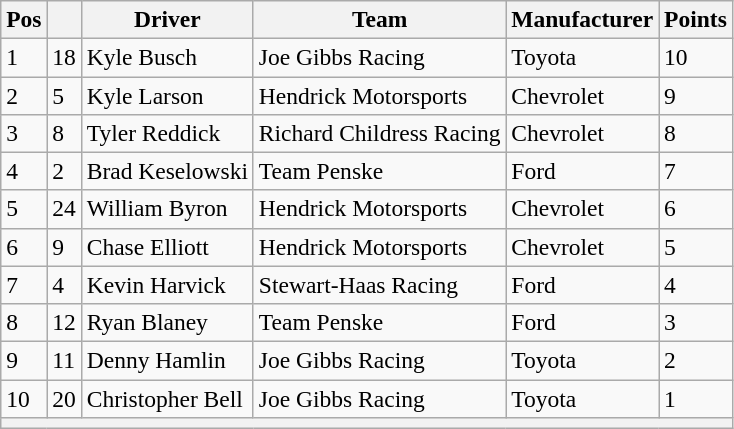<table class="wikitable" style="font-size:98%">
<tr>
<th>Pos</th>
<th></th>
<th>Driver</th>
<th>Team</th>
<th>Manufacturer</th>
<th>Points</th>
</tr>
<tr>
<td>1</td>
<td>18</td>
<td>Kyle Busch</td>
<td>Joe Gibbs Racing</td>
<td>Toyota</td>
<td>10</td>
</tr>
<tr>
<td>2</td>
<td>5</td>
<td>Kyle Larson</td>
<td>Hendrick Motorsports</td>
<td>Chevrolet</td>
<td>9</td>
</tr>
<tr>
<td>3</td>
<td>8</td>
<td>Tyler Reddick</td>
<td>Richard Childress Racing</td>
<td>Chevrolet</td>
<td>8</td>
</tr>
<tr>
<td>4</td>
<td>2</td>
<td>Brad Keselowski</td>
<td>Team Penske</td>
<td>Ford</td>
<td>7</td>
</tr>
<tr>
<td>5</td>
<td>24</td>
<td>William Byron</td>
<td>Hendrick Motorsports</td>
<td>Chevrolet</td>
<td>6</td>
</tr>
<tr>
<td>6</td>
<td>9</td>
<td>Chase Elliott</td>
<td>Hendrick Motorsports</td>
<td>Chevrolet</td>
<td>5</td>
</tr>
<tr>
<td>7</td>
<td>4</td>
<td>Kevin Harvick</td>
<td>Stewart-Haas Racing</td>
<td>Ford</td>
<td>4</td>
</tr>
<tr>
<td>8</td>
<td>12</td>
<td>Ryan Blaney</td>
<td>Team Penske</td>
<td>Ford</td>
<td>3</td>
</tr>
<tr>
<td>9</td>
<td>11</td>
<td>Denny Hamlin</td>
<td>Joe Gibbs Racing</td>
<td>Toyota</td>
<td>2</td>
</tr>
<tr>
<td>10</td>
<td>20</td>
<td>Christopher Bell</td>
<td>Joe Gibbs Racing</td>
<td>Toyota</td>
<td>1</td>
</tr>
<tr>
<th colspan="6"></th>
</tr>
</table>
